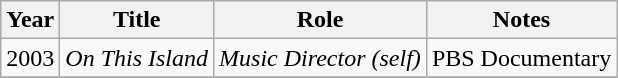<table class="wikitable sortable">
<tr>
<th>Year</th>
<th>Title</th>
<th>Role</th>
<th>Notes</th>
</tr>
<tr>
<td>2003</td>
<td><em>On This Island</em></td>
<td><em>Music Director (self)</em></td>
<td>PBS Documentary</td>
</tr>
<tr>
</tr>
</table>
